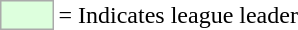<table>
<tr>
<td style="background:#DDFFDD; border:1px solid #aaa; width:2em;"></td>
<td>= Indicates league leader</td>
</tr>
</table>
